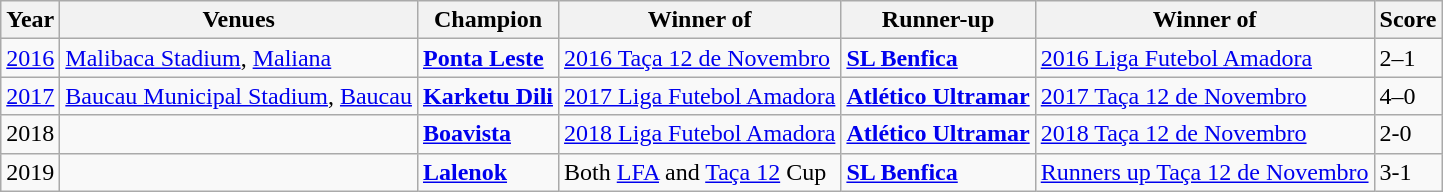<table class="wikitable">
<tr>
<th>Year</th>
<th>Venues</th>
<th>Champion</th>
<th>Winner of</th>
<th>Runner-up</th>
<th>Winner of</th>
<th>Score</th>
</tr>
<tr>
<td><a href='#'>2016</a></td>
<td><a href='#'>Malibaca Stadium</a>, <a href='#'>Maliana</a></td>
<td><strong><a href='#'>Ponta Leste</a></strong></td>
<td><a href='#'>2016 Taça 12 de Novembro</a></td>
<td><strong><a href='#'>SL Benfica</a></strong></td>
<td><a href='#'>2016 Liga Futebol Amadora</a></td>
<td>2–1</td>
</tr>
<tr>
<td><a href='#'>2017</a></td>
<td><a href='#'>Baucau Municipal Stadium</a>, <a href='#'>Baucau</a></td>
<td><strong><a href='#'>Karketu Dili</a></strong></td>
<td><a href='#'>2017 Liga Futebol Amadora</a></td>
<td><strong><a href='#'>Atlético Ultramar</a></strong></td>
<td><a href='#'>2017 Taça 12 de Novembro</a></td>
<td>4–0</td>
</tr>
<tr>
<td>2018</td>
<td></td>
<td><a href='#'><strong>Boavista</strong></a></td>
<td><a href='#'>2018 Liga Futebol Amadora</a></td>
<td><strong><a href='#'>Atlético Ultramar</a></strong></td>
<td><a href='#'>2018 Taça 12 de Novembro</a></td>
<td>2-0</td>
</tr>
<tr>
<td>2019</td>
<td></td>
<td><a href='#'><strong>Lalenok</strong></a></td>
<td>Both <a href='#'>LFA</a> and <a href='#'>Taça 12</a> Cup</td>
<td><strong><a href='#'>SL Benfica</a></strong></td>
<td><a href='#'>Runners up Taça 12 de Novembro</a></td>
<td>3-1</td>
</tr>
</table>
